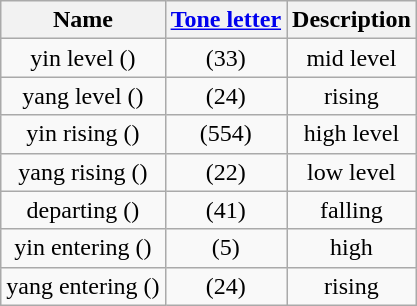<table class="wikitable" style="text-align:center">
<tr>
<th>Name</th>
<th><a href='#'>Tone letter</a></th>
<th>Description</th>
</tr>
<tr>
<td>yin level ()</td>
<td> (33)</td>
<td>mid level</td>
</tr>
<tr>
<td>yang level ()</td>
<td> (24)</td>
<td>rising</td>
</tr>
<tr>
<td>yin rising ()</td>
<td> (554)</td>
<td>high level</td>
</tr>
<tr>
<td>yang rising ()</td>
<td> (22)</td>
<td>low level</td>
</tr>
<tr>
<td>departing ()</td>
<td> (41)</td>
<td>falling</td>
</tr>
<tr>
<td>yin entering ()</td>
<td> (5)</td>
<td>high</td>
</tr>
<tr>
<td>yang entering ()</td>
<td> (24)</td>
<td>rising</td>
</tr>
</table>
